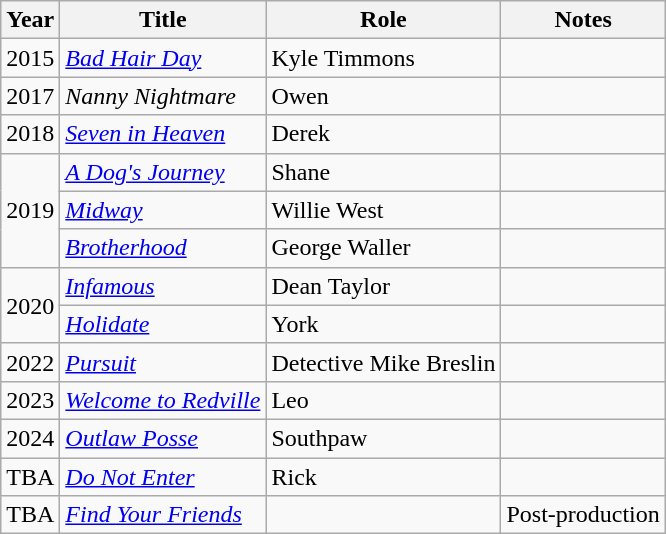<table class="wikitable sortable">
<tr>
<th>Year</th>
<th>Title</th>
<th>Role</th>
<th class="unsortable">Notes</th>
</tr>
<tr>
<td>2015</td>
<td><em><a href='#'>Bad Hair Day</a></em></td>
<td>Kyle Timmons</td>
<td></td>
</tr>
<tr>
<td>2017</td>
<td><em>Nanny Nightmare</em></td>
<td>Owen</td>
<td></td>
</tr>
<tr>
<td>2018</td>
<td><em><a href='#'>Seven in Heaven</a></em></td>
<td>Derek</td>
<td></td>
</tr>
<tr>
<td rowspan="3">2019</td>
<td data-sort-value="Dog's Journey, A"><em><a href='#'>A Dog's Journey</a></em></td>
<td>Shane</td>
<td></td>
</tr>
<tr>
<td><em><a href='#'>Midway</a></em></td>
<td>Willie West</td>
<td></td>
</tr>
<tr>
<td><em><a href='#'>Brotherhood</a></em></td>
<td>George Waller</td>
<td></td>
</tr>
<tr>
<td rowspan="2">2020</td>
<td><em><a href='#'>Infamous</a></em></td>
<td>Dean Taylor</td>
<td></td>
</tr>
<tr>
<td><em><a href='#'>Holidate</a></em></td>
<td>York</td>
<td></td>
</tr>
<tr>
<td>2022</td>
<td><em><a href='#'>Pursuit</a></em></td>
<td>Detective Mike Breslin</td>
<td></td>
</tr>
<tr>
<td>2023</td>
<td><em><a href='#'>Welcome to Redville</a></em></td>
<td>Leo</td>
<td></td>
</tr>
<tr>
<td>2024</td>
<td><em><a href='#'>Outlaw Posse</a></em></td>
<td>Southpaw</td>
<td></td>
</tr>
<tr>
<td>TBA</td>
<td><em><a href='#'>Do Not Enter</a></em></td>
<td>Rick</td>
<td></td>
</tr>
<tr>
<td>TBA</td>
<td><em><a href='#'>Find Your Friends</a></em></td>
<td></td>
<td>Post-production</td>
</tr>
</table>
